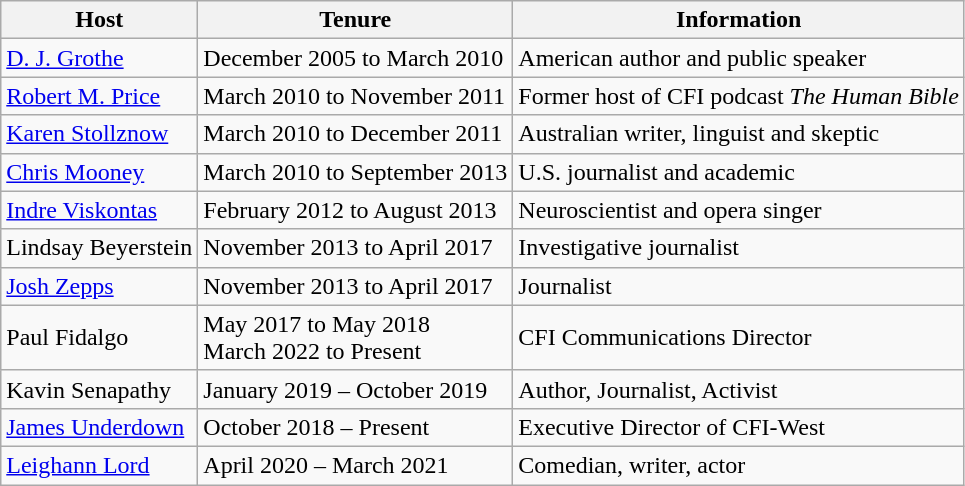<table class="wikitable">
<tr>
<th>Host</th>
<th>Tenure</th>
<th>Information</th>
</tr>
<tr>
<td><a href='#'>D. J. Grothe</a></td>
<td>December 2005 to March 2010</td>
<td>American author and public speaker</td>
</tr>
<tr>
<td><a href='#'>Robert M. Price</a></td>
<td>March 2010 to November 2011</td>
<td>Former host of CFI podcast <em>The Human Bible</em></td>
</tr>
<tr>
<td><a href='#'>Karen Stollznow</a></td>
<td>March 2010 to December 2011</td>
<td>Australian writer, linguist and skeptic</td>
</tr>
<tr>
<td><a href='#'>Chris Mooney</a></td>
<td>March 2010 to September 2013</td>
<td>U.S. journalist and academic</td>
</tr>
<tr>
<td><a href='#'>Indre Viskontas</a></td>
<td>February 2012 to August 2013</td>
<td>Neuroscientist and opera singer</td>
</tr>
<tr>
<td>Lindsay Beyerstein</td>
<td>November 2013 to April 2017</td>
<td>Investigative journalist</td>
</tr>
<tr>
<td><a href='#'>Josh Zepps</a></td>
<td>November 2013 to April 2017</td>
<td>Journalist</td>
</tr>
<tr>
<td>Paul Fidalgo</td>
<td>May 2017 to May 2018<br>March 2022 to Present</td>
<td>CFI Communications Director</td>
</tr>
<tr>
<td>Kavin Senapathy</td>
<td>January 2019 – October 2019</td>
<td>Author, Journalist, Activist</td>
</tr>
<tr>
<td><a href='#'>James Underdown</a></td>
<td>October 2018 – Present</td>
<td>Executive Director of CFI-West</td>
</tr>
<tr>
<td><a href='#'>Leighann Lord</a></td>
<td>April 2020 – March 2021</td>
<td>Comedian, writer, actor</td>
</tr>
</table>
